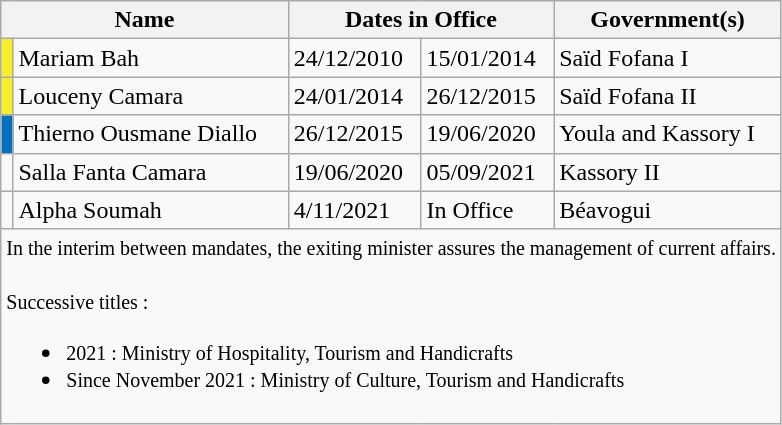<table class="wikitable alternance">
<tr>
<th colspan="2" scope="col">Name</th>
<th colspan="2" scope="col">Dates in Office</th>
<th scope="col">Government(s)</th>
</tr>
<tr>
<td bgcolor="#F7EF28"></td>
<td>Mariam Bah</td>
<td>24/12/2010</td>
<td>15/01/2014</td>
<td>Saïd Fofana I</td>
</tr>
<tr>
<td bgcolor="#F7EF28"></td>
<td>Louceny Camara</td>
<td>24/01/2014</td>
<td>26/12/2015</td>
<td>Saïd Fofana II</td>
</tr>
<tr>
<td bgcolor="#0070C0"></td>
<td>Thierno Ousmane Diallo</td>
<td>26/12/2015</td>
<td>19/06/2020</td>
<td>Youla and Kassory I</td>
</tr>
<tr>
<td></td>
<td>Salla Fanta Camara</td>
<td>19/06/2020</td>
<td>05/09/2021</td>
<td>Kassory II</td>
</tr>
<tr>
<td></td>
<td>Alpha Soumah</td>
<td>4/11/2021</td>
<td>In Office</td>
<td>Béavogui</td>
</tr>
<tr>
<td colspan="6"><small>In the interim between mandates, the exiting minister assures the management of current affairs.<br><br>Successive titles : </small><br><ul><li><small>2021 : Ministry of Hospitality, Tourism and Handicrafts</small></li><li><small> Since November 2021 : Ministry of Culture, Tourism and Handicrafts</small></li></ul></td>
</tr>
</table>
